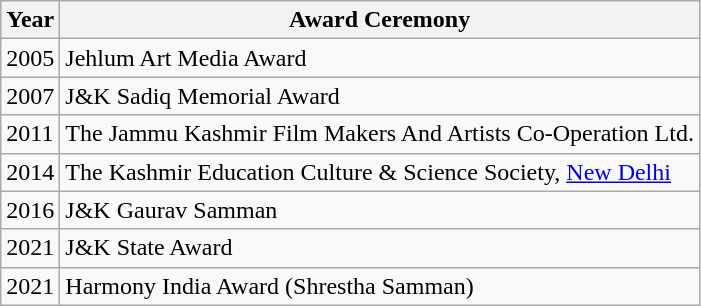<table class="wikitable">
<tr>
<th>Year</th>
<th>Award Ceremony</th>
</tr>
<tr>
<td>2005</td>
<td>Jehlum Art Media Award</td>
</tr>
<tr>
<td>2007</td>
<td>J&K Sadiq Memorial Award</td>
</tr>
<tr>
<td>2011</td>
<td>The Jammu Kashmir Film Makers And Artists Co-Operation Ltd.</td>
</tr>
<tr>
<td>2014</td>
<td>The Kashmir Education Culture & Science Society, <a href='#'>New Delhi</a></td>
</tr>
<tr>
<td>2016</td>
<td>J&K Gaurav Samman</td>
</tr>
<tr>
<td>2021</td>
<td>J&K State Award</td>
</tr>
<tr>
<td>2021</td>
<td>Harmony India Award (Shrestha Samman)</td>
</tr>
</table>
